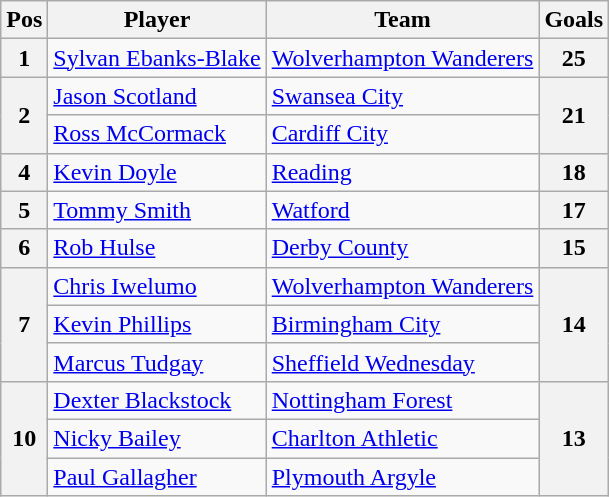<table class= wikitable>
<tr>
<th>Pos</th>
<th>Player</th>
<th>Team</th>
<th>Goals</th>
</tr>
<tr>
<th>1</th>
<td><a href='#'>Sylvan Ebanks-Blake</a></td>
<td><a href='#'>Wolverhampton Wanderers</a></td>
<th>25</th>
</tr>
<tr>
<th rowspan="2">2</th>
<td><a href='#'>Jason Scotland</a></td>
<td><a href='#'>Swansea City</a></td>
<th rowspan="2">21</th>
</tr>
<tr>
<td><a href='#'>Ross McCormack</a></td>
<td><a href='#'>Cardiff City</a></td>
</tr>
<tr>
<th>4</th>
<td><a href='#'>Kevin Doyle</a></td>
<td><a href='#'>Reading</a></td>
<th>18</th>
</tr>
<tr>
<th>5</th>
<td><a href='#'>Tommy Smith</a></td>
<td><a href='#'>Watford</a></td>
<th>17</th>
</tr>
<tr>
<th>6</th>
<td><a href='#'>Rob Hulse</a></td>
<td><a href='#'>Derby County</a></td>
<th>15</th>
</tr>
<tr>
<th rowspan="3">7</th>
<td><a href='#'>Chris Iwelumo</a></td>
<td><a href='#'>Wolverhampton Wanderers</a></td>
<th rowspan="3">14</th>
</tr>
<tr>
<td><a href='#'>Kevin Phillips</a></td>
<td><a href='#'>Birmingham City</a></td>
</tr>
<tr>
<td><a href='#'>Marcus Tudgay</a></td>
<td><a href='#'>Sheffield Wednesday</a></td>
</tr>
<tr>
<th rowspan="3">10</th>
<td><a href='#'>Dexter Blackstock</a></td>
<td><a href='#'>Nottingham Forest</a></td>
<th rowspan="3">13</th>
</tr>
<tr>
<td><a href='#'>Nicky Bailey</a></td>
<td><a href='#'>Charlton Athletic</a></td>
</tr>
<tr>
<td><a href='#'>Paul Gallagher</a></td>
<td><a href='#'>Plymouth Argyle</a></td>
</tr>
</table>
